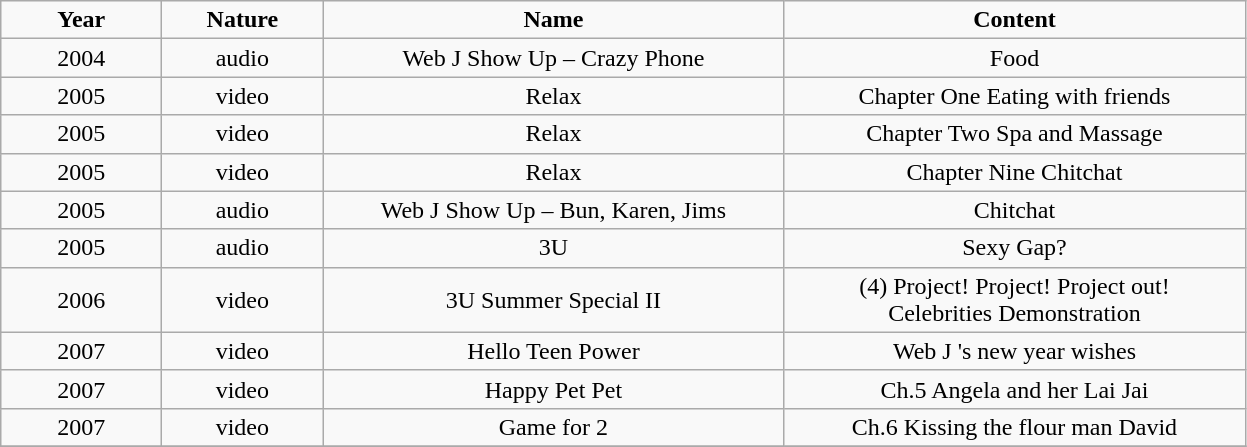<table class="wikitable" style="text-align:center;">
<tr>
<td style="width:100px"><strong> Year </strong></td>
<td style="width:100px"><strong>Nature</strong></td>
<td style="width:300px"><strong>Name</strong></td>
<td style="width:300px"><strong>Content</strong></td>
</tr>
<tr>
<td>2004</td>
<td>audio</td>
<td>Web J Show Up – Crazy Phone</td>
<td>Food</td>
</tr>
<tr>
<td>2005</td>
<td>video</td>
<td>Relax</td>
<td>Chapter One  Eating with friends</td>
</tr>
<tr>
<td>2005</td>
<td>video</td>
<td>Relax</td>
<td>Chapter Two Spa and Massage</td>
</tr>
<tr>
<td>2005</td>
<td>video</td>
<td>Relax</td>
<td>Chapter Nine  Chitchat</td>
</tr>
<tr>
<td>2005</td>
<td>audio</td>
<td>Web J Show Up – Bun, Karen,  Jims</td>
<td>Chitchat</td>
</tr>
<tr>
<td>2005</td>
<td>audio</td>
<td>3U</td>
<td>Sexy Gap?</td>
</tr>
<tr>
<td>2006</td>
<td>video</td>
<td>3U Summer Special II</td>
<td>(4) Project! Project!  Project out! <br>Celebrities Demonstration</td>
</tr>
<tr>
<td>2007</td>
<td>video</td>
<td>Hello Teen Power</td>
<td>Web J 's new year wishes</td>
</tr>
<tr>
<td>2007</td>
<td>video</td>
<td>Happy Pet Pet</td>
<td>Ch.5 Angela and her Lai Jai</td>
</tr>
<tr>
<td>2007</td>
<td>video</td>
<td>Game for 2</td>
<td>Ch.6 Kissing the flour man David</td>
</tr>
<tr>
</tr>
</table>
